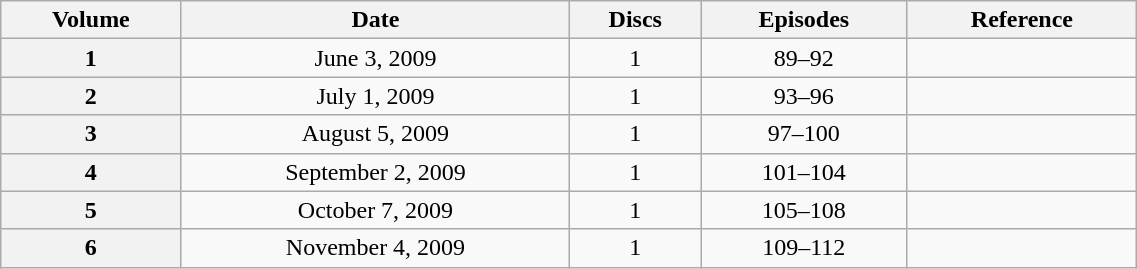<table class="wikitable" style="text-align: center; width: 60%;">
<tr>
<th scope="col" 175px;>Volume</th>
<th scope="col" 125px;>Date</th>
<th scope="col">Discs</th>
<th scope="col">Episodes</th>
<th scope="col">Reference</th>
</tr>
<tr>
<th scope="row">1</th>
<td>June 3, 2009</td>
<td>1</td>
<td>89–92</td>
<td></td>
</tr>
<tr>
<th scope="row">2</th>
<td>July 1, 2009</td>
<td>1</td>
<td>93–96</td>
<td></td>
</tr>
<tr>
<th scope="row">3</th>
<td>August 5, 2009</td>
<td>1</td>
<td>97–100</td>
<td></td>
</tr>
<tr>
<th scope="row">4</th>
<td>September 2, 2009</td>
<td>1</td>
<td>101–104</td>
<td></td>
</tr>
<tr>
<th scope="row">5</th>
<td>October 7, 2009</td>
<td>1</td>
<td>105–108</td>
<td></td>
</tr>
<tr>
<th scope="row">6</th>
<td>November 4, 2009</td>
<td>1</td>
<td>109–112</td>
<td></td>
</tr>
</table>
